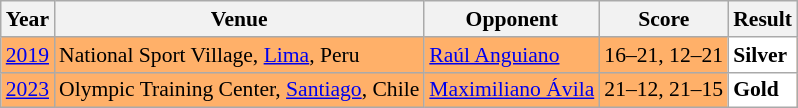<table class="sortable wikitable" style="font-size: 90%;">
<tr>
<th>Year</th>
<th>Venue</th>
<th>Opponent</th>
<th>Score</th>
<th>Result</th>
</tr>
<tr style="background:#FFB069">
<td align="center"><a href='#'>2019</a></td>
<td align="left">National Sport Village, <a href='#'>Lima</a>, Peru</td>
<td align="left"> <a href='#'>Raúl Anguiano</a></td>
<td align="left">16–21, 12–21</td>
<td style="text-align:left; background:white"> <strong>Silver</strong></td>
</tr>
<tr style="background:#FFB069">
<td align="center"><a href='#'>2023</a></td>
<td align="left">Olympic Training Center, <a href='#'>Santiago</a>, Chile</td>
<td align="left"> <a href='#'>Maximiliano Ávila</a></td>
<td align="left">21–12, 21–15</td>
<td style="text-align:left; background:white"> <strong>Gold</strong></td>
</tr>
</table>
